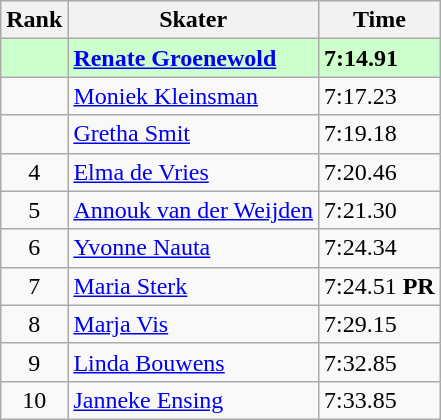<table class="wikitable">
<tr>
<th>Rank</th>
<th>Skater</th>
<th>Time</th>
</tr>
<tr bgcolor=ccffcc>
<td align=center></td>
<td><strong><a href='#'>Renate Groenewold</a></strong></td>
<td><strong>7:14.91</strong></td>
</tr>
<tr>
<td align=center></td>
<td><a href='#'>Moniek Kleinsman</a></td>
<td>7:17.23</td>
</tr>
<tr>
<td align=center></td>
<td><a href='#'>Gretha Smit</a></td>
<td>7:19.18</td>
</tr>
<tr>
<td align=center>4</td>
<td><a href='#'>Elma de Vries</a></td>
<td>7:20.46</td>
</tr>
<tr>
<td align=center>5</td>
<td><a href='#'>Annouk van der Weijden</a></td>
<td>7:21.30</td>
</tr>
<tr>
<td align=center>6</td>
<td><a href='#'>Yvonne Nauta</a></td>
<td>7:24.34</td>
</tr>
<tr>
<td align=center>7</td>
<td><a href='#'>Maria Sterk</a></td>
<td>7:24.51 <strong>PR</strong></td>
</tr>
<tr>
<td align=center>8</td>
<td><a href='#'>Marja Vis</a></td>
<td>7:29.15</td>
</tr>
<tr>
<td align=center>9</td>
<td><a href='#'>Linda Bouwens</a></td>
<td>7:32.85</td>
</tr>
<tr>
<td align=center>10</td>
<td><a href='#'>Janneke Ensing</a></td>
<td>7:33.85</td>
</tr>
</table>
